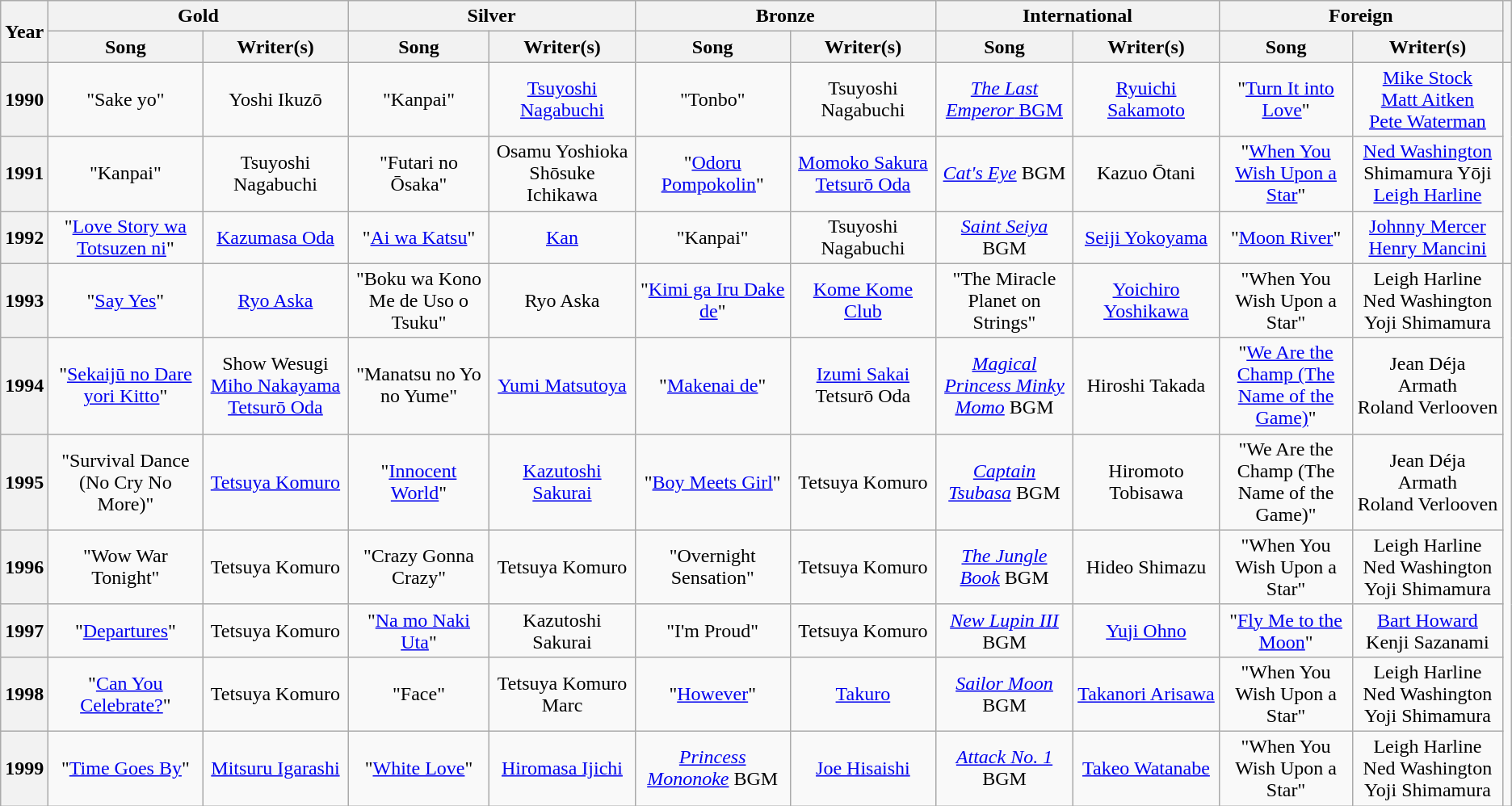<table class="wikitable plainrowheaders" style="text-align:center">
<tr>
<th scope="col" rowspan="2">Year</th>
<th scope="col" colspan="2">Gold</th>
<th scope="col" colspan="2">Silver</th>
<th scope="col" colspan="2">Bronze</th>
<th scope="col" colspan="2">International</th>
<th scope="col" colspan="2">Foreign</th>
<th scope="col" rowspan="2"></th>
</tr>
<tr>
<th scope="col" style="width:10em">Song</th>
<th scope="col" style="width:10em">Writer(s)</th>
<th scope="col" style="width:10em">Song</th>
<th scope="col" style="width:10em">Writer(s)</th>
<th scope="col" style="width:10em">Song</th>
<th scope="col" style="width:10em">Writer(s)</th>
<th scope="col" style="width:10em">Song</th>
<th scope="col" style="width:10em">Writer(s)</th>
<th scope="col" style="width:10em">Song</th>
<th scope="col" style="width:10em">Writer(s)</th>
</tr>
<tr>
<th scope="row" style="text-align:center">1990</th>
<td>"Sake yo"</td>
<td>Yoshi Ikuzō</td>
<td>"Kanpai"</td>
<td><a href='#'>Tsuyoshi Nagabuchi</a></td>
<td>"Tonbo"</td>
<td>Tsuyoshi Nagabuchi</td>
<td><a href='#'><em>The Last Emperor</em> BGM</a></td>
<td><a href='#'>Ryuichi Sakamoto</a></td>
<td>"<a href='#'>Turn It into Love</a>"</td>
<td><a href='#'>Mike Stock</a><br><a href='#'>Matt Aitken</a><br><a href='#'>Pete Waterman</a></td>
<td rowspan="3"></td>
</tr>
<tr>
<th scope="row" style="text-align:center">1991</th>
<td>"Kanpai"</td>
<td>Tsuyoshi Nagabuchi</td>
<td>"Futari no Ōsaka"</td>
<td>Osamu Yoshioka<br>Shōsuke Ichikawa</td>
<td>"<a href='#'>Odoru Pompokolin</a>"</td>
<td><a href='#'>Momoko Sakura</a><br><a href='#'>Tetsurō Oda</a></td>
<td><em><a href='#'>Cat's Eye</a></em> BGM</td>
<td>Kazuo Ōtani</td>
<td>"<a href='#'>When You Wish Upon a Star</a>"</td>
<td><a href='#'>Ned Washington</a><br>Shimamura Yōji<br><a href='#'>Leigh Harline</a></td>
</tr>
<tr>
<th scope="row" style="text-align:center">1992</th>
<td>"<a href='#'>Love Story wa Totsuzen ni</a>"</td>
<td><a href='#'>Kazumasa Oda</a></td>
<td>"<a href='#'>Ai wa Katsu</a>"</td>
<td><a href='#'>Kan</a></td>
<td>"Kanpai"</td>
<td>Tsuyoshi Nagabuchi</td>
<td><em><a href='#'>Saint Seiya</a></em> BGM</td>
<td><a href='#'>Seiji Yokoyama</a></td>
<td>"<a href='#'>Moon River</a>"</td>
<td><a href='#'>Johnny Mercer</a><br><a href='#'>Henry Mancini</a></td>
</tr>
<tr>
<th scope="row" style="text-align:center">1993</th>
<td>"<a href='#'>Say Yes</a>"</td>
<td><a href='#'>Ryo Aska</a></td>
<td>"Boku wa Kono Me de Uso o Tsuku"</td>
<td>Ryo Aska</td>
<td>"<a href='#'>Kimi ga Iru Dake de</a>"</td>
<td><a href='#'>Kome Kome Club</a></td>
<td>"The Miracle Planet on Strings"</td>
<td><a href='#'>Yoichiro Yoshikawa</a></td>
<td>"When You Wish Upon a Star"</td>
<td>Leigh Harline<br>Ned Washington<br>Yoji Shimamura</td>
<td rowspan="7"></td>
</tr>
<tr>
<th scope="row" style="text-align:center">1994</th>
<td>"<a href='#'>Sekaijū no Dare yori Kitto</a>"</td>
<td>Show Wesugi<br><a href='#'>Miho Nakayama</a><br><a href='#'>Tetsurō Oda</a></td>
<td>"Manatsu no Yo no Yume"</td>
<td><a href='#'>Yumi Matsutoya</a></td>
<td>"<a href='#'>Makenai de</a>"</td>
<td><a href='#'>Izumi Sakai</a><br>Tetsurō Oda</td>
<td><em><a href='#'>Magical Princess Minky Momo</a></em> BGM</td>
<td>Hiroshi Takada</td>
<td>"<a href='#'>We Are the Champ (The Name of the Game)</a>"</td>
<td>Jean Déja<br>Armath<br>Roland Verlooven</td>
</tr>
<tr>
<th scope="row" style="text-align:center">1995</th>
<td>"Survival Dance (No Cry No More)"</td>
<td><a href='#'>Tetsuya Komuro</a></td>
<td>"<a href='#'>Innocent World</a>"</td>
<td><a href='#'>Kazutoshi Sakurai</a></td>
<td>"<a href='#'>Boy Meets Girl</a>"</td>
<td>Tetsuya Komuro</td>
<td><em><a href='#'>Captain Tsubasa</a></em> BGM</td>
<td>Hiromoto Tobisawa</td>
<td>"We Are the Champ (The Name of the Game)"</td>
<td>Jean Déja<br>Armath<br>Roland Verlooven</td>
</tr>
<tr>
<th scope="row" style="text-align:center">1996</th>
<td>"Wow War Tonight"</td>
<td>Tetsuya Komuro</td>
<td>"Crazy Gonna Crazy"</td>
<td>Tetsuya Komuro</td>
<td>"Overnight Sensation"</td>
<td>Tetsuya Komuro</td>
<td><em><a href='#'>The Jungle Book</a></em> BGM</td>
<td>Hideo Shimazu</td>
<td>"When You Wish Upon a Star"</td>
<td>Leigh Harline<br>Ned Washington<br>Yoji Shimamura</td>
</tr>
<tr>
<th scope="row" style="text-align:center">1997</th>
<td>"<a href='#'>Departures</a>"</td>
<td>Tetsuya Komuro</td>
<td>"<a href='#'>Na mo Naki Uta</a>"</td>
<td>Kazutoshi Sakurai</td>
<td>"I'm Proud"</td>
<td>Tetsuya Komuro</td>
<td><em><a href='#'>New Lupin III</a></em> BGM</td>
<td><a href='#'>Yuji Ohno</a></td>
<td>"<a href='#'>Fly Me to the Moon</a>"</td>
<td><a href='#'>Bart Howard</a><br>Kenji Sazanami</td>
</tr>
<tr>
<th scope="row" style="text-align:center">1998</th>
<td>"<a href='#'>Can You Celebrate?</a>"</td>
<td>Tetsuya Komuro</td>
<td>"Face"</td>
<td>Tetsuya Komuro<br>Marc</td>
<td>"<a href='#'>However</a>"</td>
<td><a href='#'>Takuro</a></td>
<td><em><a href='#'>Sailor Moon</a></em> BGM</td>
<td><a href='#'>Takanori Arisawa</a></td>
<td>"When You Wish Upon a Star"</td>
<td>Leigh Harline<br>Ned Washington<br>Yoji Shimamura</td>
</tr>
<tr>
<th scope="row" style="text-align:center">1999</th>
<td>"<a href='#'>Time Goes By</a>"</td>
<td><a href='#'>Mitsuru Igarashi</a></td>
<td>"<a href='#'>White Love</a>"</td>
<td><a href='#'>Hiromasa Ijichi</a></td>
<td><em><a href='#'>Princess Mononoke</a></em> BGM</td>
<td><a href='#'>Joe Hisaishi</a></td>
<td><em><a href='#'>Attack No. 1</a></em> BGM</td>
<td><a href='#'>Takeo Watanabe</a></td>
<td>"When You Wish Upon a Star"</td>
<td>Leigh Harline<br>Ned Washington<br>Yoji Shimamura</td>
</tr>
</table>
